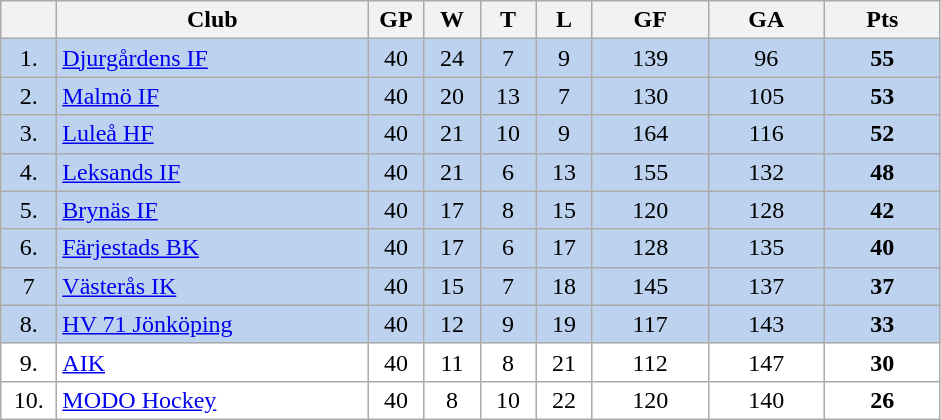<table class="wikitable">
<tr>
<th width="30"></th>
<th width="200">Club</th>
<th width="30">GP</th>
<th width="30">W</th>
<th width="30">T</th>
<th width="30">L</th>
<th width="70">GF</th>
<th width="70">GA</th>
<th width="70">Pts</th>
</tr>
<tr bgcolor="#BCD2EE" align="center">
<td>1.</td>
<td align="left"><a href='#'>Djurgårdens IF</a></td>
<td>40</td>
<td>24</td>
<td>7</td>
<td>9</td>
<td>139</td>
<td>96</td>
<td><strong>55</strong></td>
</tr>
<tr bgcolor="#BCD2EE" align="center">
<td>2.</td>
<td align="left"><a href='#'>Malmö IF</a></td>
<td>40</td>
<td>20</td>
<td>13</td>
<td>7</td>
<td>130</td>
<td>105</td>
<td><strong>53</strong></td>
</tr>
<tr bgcolor="#BCD2EE" align="center">
<td>3.</td>
<td align="left"><a href='#'>Luleå HF</a></td>
<td>40</td>
<td>21</td>
<td>10</td>
<td>9</td>
<td>164</td>
<td>116</td>
<td><strong>52</strong></td>
</tr>
<tr bgcolor="#BCD2EE" align="center">
<td>4.</td>
<td align="left"><a href='#'>Leksands IF</a></td>
<td>40</td>
<td>21</td>
<td>6</td>
<td>13</td>
<td>155</td>
<td>132</td>
<td><strong>48</strong></td>
</tr>
<tr bgcolor="#BCD2EE" align="center">
<td>5.</td>
<td align="left"><a href='#'>Brynäs IF</a></td>
<td>40</td>
<td>17</td>
<td>8</td>
<td>15</td>
<td>120</td>
<td>128</td>
<td><strong>42</strong></td>
</tr>
<tr bgcolor="#BCD2EE" align="center">
<td>6.</td>
<td align="left"><a href='#'>Färjestads BK</a></td>
<td>40</td>
<td>17</td>
<td>6</td>
<td>17</td>
<td>128</td>
<td>135</td>
<td><strong>40</strong></td>
</tr>
<tr bgcolor="#BCD2EE" align="center">
<td>7</td>
<td align="left"><a href='#'>Västerås IK</a></td>
<td>40</td>
<td>15</td>
<td>7</td>
<td>18</td>
<td>145</td>
<td>137</td>
<td><strong>37</strong></td>
</tr>
<tr bgcolor="#BCD2EE" align="center">
<td>8.</td>
<td align="left"><a href='#'>HV 71 Jönköping</a></td>
<td>40</td>
<td>12</td>
<td>9</td>
<td>19</td>
<td>117</td>
<td>143</td>
<td><strong>33</strong></td>
</tr>
<tr bgcolor="#FFFFFF" align="center">
<td>9.</td>
<td align="left"><a href='#'>AIK</a></td>
<td>40</td>
<td>11</td>
<td>8</td>
<td>21</td>
<td>112</td>
<td>147</td>
<td><strong>30</strong></td>
</tr>
<tr bgcolor="#FFFFFF" align="center">
<td>10.</td>
<td align="left"><a href='#'>MODO Hockey</a></td>
<td>40</td>
<td>8</td>
<td>10</td>
<td>22</td>
<td>120</td>
<td>140</td>
<td><strong>26</strong></td>
</tr>
</table>
